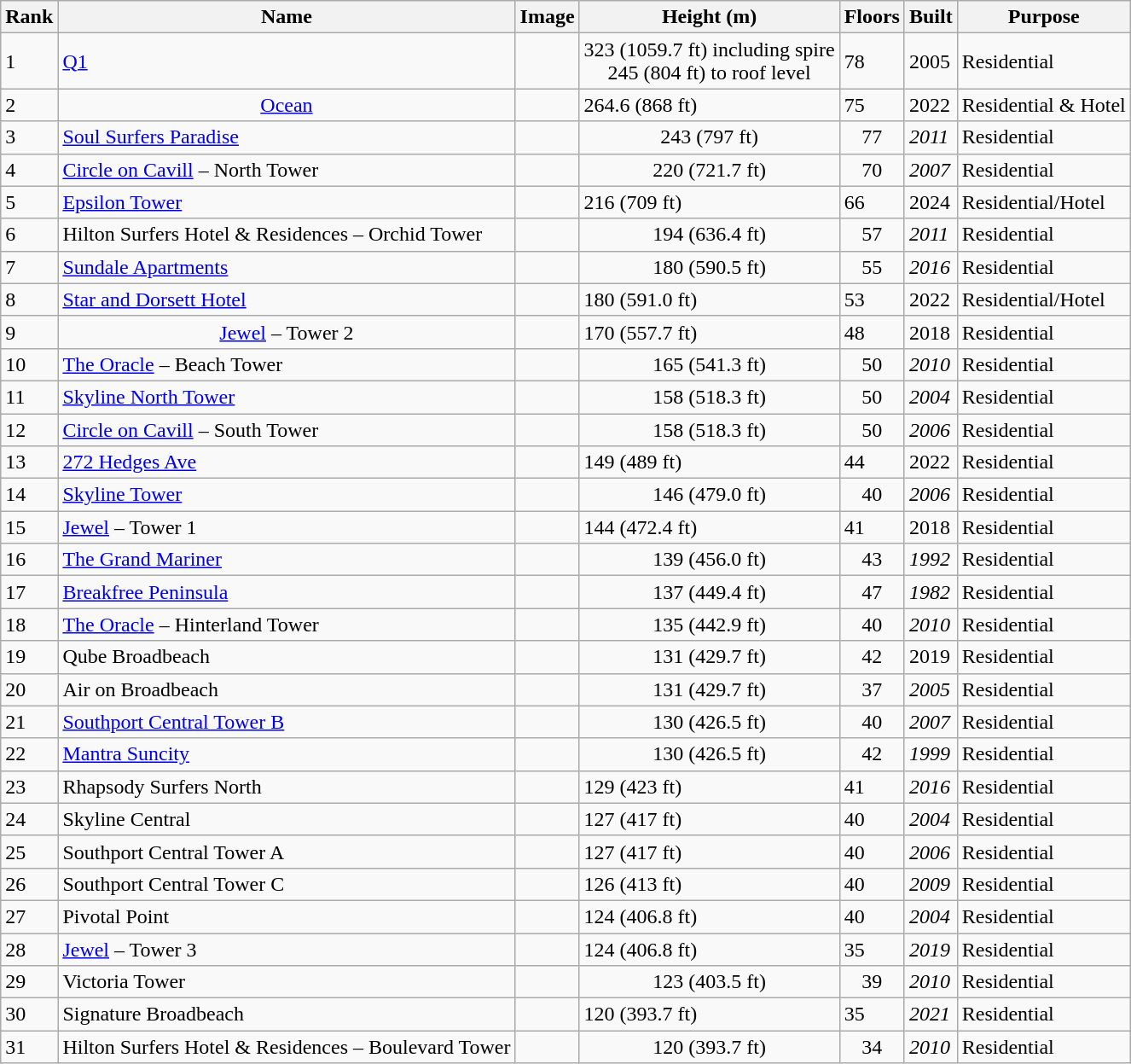<table class="wikitable sortable">
<tr>
<th style="text-align:center">Rank</th>
<th style="text-align:center">Name</th>
<th style="text-align:center">Image</th>
<th style="text-align:center">Height (m)</th>
<th style="text-align:center">Floors</th>
<th style="text-align:center">Built</th>
<th>Purpose</th>
</tr>
<tr>
<td>1</td>
<td><a href='#'>Q1</a></td>
<td style="text-align:center"></td>
<td style="text-align:center">323 (1059.7 ft) including spire<br>245 (804 ft) to roof level</td>
<td>78</td>
<td>2005</td>
<td>Residential</td>
</tr>
<tr>
<td>2</td>
<td style="text-align:center"><a href='#'>Ocean</a></td>
<td style="text-align:center"></td>
<td>264.6 (868 ft)</td>
<td>75</td>
<td>2022</td>
<td>Residential & Hotel</td>
</tr>
<tr>
<td>3</td>
<td><a href='#'>Soul Surfers Paradise</a></td>
<td style="text-align:center"></td>
<td style="text-align:center">243 (797 ft)</td>
<td style="text-align:center">77</td>
<td><em>2011</em></td>
<td>Residential</td>
</tr>
<tr>
<td>4</td>
<td><a href='#'>Circle on Cavill</a> – North Tower</td>
<td style="text-align:center"></td>
<td style="text-align:center">220 (721.7 ft)</td>
<td style="text-align:center">70</td>
<td><em>2007</em></td>
<td>Residential</td>
</tr>
<tr>
<td>5</td>
<td><a href='#'>Epsilon Tower</a></td>
<td style”text-align:center”></td>
<td style=“text-align:centre”>216 (709 ft)</td>
<td style=“text-align:center”>66</td>
<td>2024</td>
<td>Residential/Hotel</td>
</tr>
<tr>
<td>6</td>
<td>Hilton Surfers Hotel & Residences – Orchid Tower</td>
<td style="text-align:center"></td>
<td style="text-align:center">194 (636.4 ft)</td>
<td style="text-align:center">57</td>
<td><em>2011</em></td>
<td>Residential</td>
</tr>
<tr>
<td>7</td>
<td><a href='#'>Sundale Apartments</a></td>
<td style="text-align:center"></td>
<td style="text-align:center">180 (590.5 ft)</td>
<td style="text-align:center">55</td>
<td><em>2016</em></td>
<td>Residential</td>
</tr>
<tr>
<td>8</td>
<td><a href='#'>Star and Dorsett Hotel</a></td>
<td style=“text-align:center”></td>
<td>180 (591.0 ft)</td>
<td>53</td>
<td>2022</td>
<td>Residential/Hotel</td>
</tr>
<tr>
<td>9</td>
<td style="text-align:center"><a href='#'>Jewel</a> – Tower 2</td>
<td style="text-align:center"></td>
<td>170 (557.7 ft)</td>
<td>48</td>
<td>2018</td>
<td>Residential</td>
</tr>
<tr>
<td>10</td>
<td><a href='#'>The Oracle</a> – Beach Tower</td>
<td style="text-align:center"></td>
<td style="text-align:center">165 (541.3 ft)</td>
<td style="text-align:center">50</td>
<td><em>2010</em></td>
<td>Residential</td>
</tr>
<tr>
<td>11</td>
<td><a href='#'>Skyline North Tower</a></td>
<td style="text-align:center"></td>
<td style="text-align:center">158 (518.3 ft)</td>
<td style="text-align:center">50</td>
<td><em>2004</em></td>
<td>Residential</td>
</tr>
<tr>
<td>12</td>
<td><a href='#'>Circle on Cavill</a> – South Tower</td>
<td style="text-align:center"></td>
<td style="text-align:center">158 (518.3 ft)</td>
<td style="text-align:center">50</td>
<td><em>2006</em></td>
<td>Residential</td>
</tr>
<tr>
<td>13</td>
<td><a href='#'>272 Hedges Ave</a></td>
<td style=“text-align:center”></td>
<td style=“text-align:center”>149 (489 ft)</td>
<td style=“text-align:center”>44</td>
<td>2022</td>
<td>Residential</td>
</tr>
<tr>
<td>14</td>
<td><a href='#'>Skyline Tower</a></td>
<td style="text-align:center"></td>
<td style="text-align:center">146 (479.0 ft)</td>
<td style="text-align:center">40</td>
<td><em>2006</em></td>
<td>Residential</td>
</tr>
<tr>
<td>15</td>
<td><a href='#'>Jewel</a> – Tower 1</td>
<td></td>
<td>144 (472.4 ft)</td>
<td>41</td>
<td>2018</td>
<td>Residential</td>
</tr>
<tr>
<td>16</td>
<td><a href='#'>The Grand Mariner</a></td>
<td style="text-align:center"></td>
<td style="text-align:center">139 (456.0 ft)</td>
<td style="text-align:center">43</td>
<td><em>1992</em></td>
<td>Residential</td>
</tr>
<tr>
<td>17</td>
<td><a href='#'>Breakfree Peninsula</a></td>
<td style="text-align:center"></td>
<td style="text-align:center">137 (449.4 ft)</td>
<td style="text-align:center">47</td>
<td><em>1982</em></td>
<td>Residential</td>
</tr>
<tr>
<td>18</td>
<td><a href='#'>The Oracle</a> – Hinterland Tower</td>
<td style="text-align:center"></td>
<td style="text-align:center">135 (442.9 ft)</td>
<td style="text-align:center">40</td>
<td><em>2010</em></td>
<td>Residential</td>
</tr>
<tr>
<td>19</td>
<td>Qube Broadbeach</td>
<td style="text-align:center"></td>
<td style="text-align:center">131 (429.7 ft)</td>
<td style="text-align:center">42</td>
<td>2019</td>
<td>Residential</td>
</tr>
<tr>
<td>20</td>
<td>Air on Broadbeach</td>
<td style="text-align:center"></td>
<td style="text-align:center">131 (429.7 ft)</td>
<td style="text-align:center">37</td>
<td><em>2005</em></td>
<td>Residential</td>
</tr>
<tr>
<td>21</td>
<td><a href='#'>Southport Central Tower B</a></td>
<td style="text-align:center"></td>
<td style="text-align:center">130 (426.5 ft)</td>
<td style="text-align:center">40</td>
<td><em>2007</em></td>
<td>Residential</td>
</tr>
<tr>
<td>22</td>
<td><a href='#'>Mantra Suncity</a></td>
<td style="text-align:center"></td>
<td style="text-align:center">130 (426.5 ft)</td>
<td style="text-align:center">42</td>
<td><em>1999</em></td>
<td>Residential</td>
</tr>
<tr>
<td>23</td>
<td>Rhapsody Surfers North</td>
<td></td>
<td>129 (423 ft)</td>
<td>41</td>
<td><em>2016</em></td>
<td>Residential</td>
</tr>
<tr>
<td>24</td>
<td>Skyline Central</td>
<td></td>
<td>127 (417 ft)</td>
<td>40</td>
<td><em>2004</em></td>
<td>Residential</td>
</tr>
<tr>
<td>25</td>
<td>Southport Central Tower A</td>
<td></td>
<td>127 (417 ft)</td>
<td>40</td>
<td><em>2006</em></td>
<td>Residential</td>
</tr>
<tr>
<td>26</td>
<td>Southport Central Tower C</td>
<td></td>
<td>126 (413 ft)</td>
<td>40</td>
<td><em>2009</em></td>
<td>Residential</td>
</tr>
<tr>
<td>27</td>
<td>Pivotal Point</td>
<td></td>
<td>124 (406.8 ft)</td>
<td>40</td>
<td><em>2004</em></td>
<td>Residential</td>
</tr>
<tr>
<td>28</td>
<td><a href='#'>Jewel</a> – Tower 3</td>
<td></td>
<td>124 (406.8 ft)</td>
<td>35</td>
<td><em>2019</em></td>
<td>Residential</td>
</tr>
<tr>
<td>29</td>
<td>Victoria Tower</td>
<td style="text-align:center"></td>
<td style="text-align:center">123 (403.5 ft)</td>
<td style="text-align:center">39</td>
<td><em>2010</em></td>
<td>Residential</td>
</tr>
<tr>
<td>30</td>
<td>Signature Broadbeach</td>
<td></td>
<td>120 (393.7 ft)</td>
<td>35</td>
<td><em>2021</em></td>
<td>Residential</td>
</tr>
<tr>
<td>31</td>
<td>Hilton Surfers Hotel & Residences – Boulevard Tower</td>
<td style="text-align:center"></td>
<td style="text-align:center">120 (393.7 ft)</td>
<td style="text-align:center">34</td>
<td><em>2010</em></td>
<td>Residential</td>
</tr>
</table>
